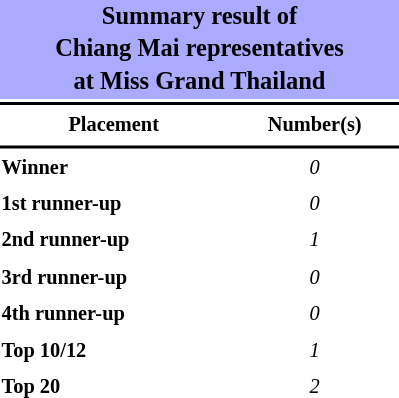<table style="width: 270px; font-size:85%; line-height:1.5em;">
<tr>
<th colspan="2" align="center" style="background:#AAF;"><big>Summary result of<br>Chiang Mai representatives<br>at Miss Grand Thailand</big></th>
</tr>
<tr>
<td colspan="2" style="background:black"></td>
</tr>
<tr>
<th scope="col">Placement</th>
<th scope="col">Number(s)</th>
</tr>
<tr>
<td colspan="2" style="background:black"></td>
</tr>
<tr>
<td align="left"><strong>Winner</strong></td>
<td align="center"><em>0</em></td>
</tr>
<tr>
<td align="left"><strong>1st runner-up</strong></td>
<td align="center"><em>0</em></td>
</tr>
<tr>
<td align="left"><strong>2nd runner-up</strong></td>
<td align="center"><em>1</em></td>
</tr>
<tr>
<td align="left"><strong>3rd runner-up</strong></td>
<td align="center"><em>0</em></td>
</tr>
<tr>
<td align="left"><strong>4th runner-up</strong></td>
<td align="center"><em>0</em></td>
</tr>
<tr>
<td align="left"><strong>Top 10/12</strong></td>
<td align="center"><em>1</em></td>
</tr>
<tr>
<td align="left"><strong>Top 20</strong></td>
<td align="center"><em>2</em></td>
</tr>
</table>
